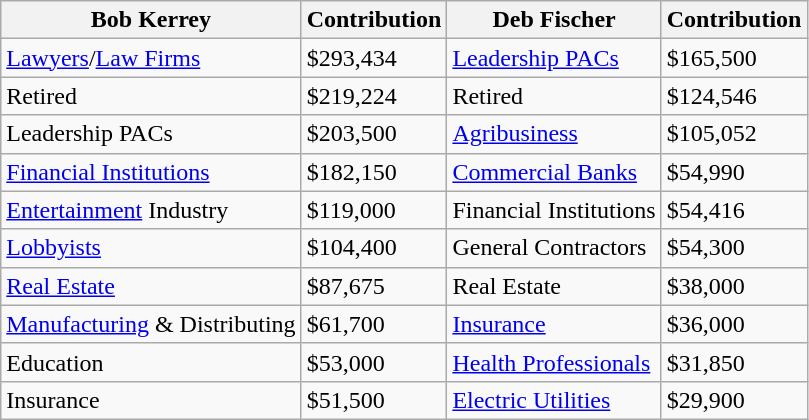<table class="wikitable sortable">
<tr>
<th>Bob Kerrey</th>
<th>Contribution</th>
<th>Deb Fischer</th>
<th>Contribution</th>
</tr>
<tr>
<td><a href='#'>Lawyers</a>/<a href='#'>Law Firms</a></td>
<td>$293,434</td>
<td><a href='#'>Leadership PACs</a></td>
<td>$165,500</td>
</tr>
<tr>
<td>Retired</td>
<td>$219,224</td>
<td>Retired</td>
<td>$124,546</td>
</tr>
<tr>
<td>Leadership PACs</td>
<td>$203,500</td>
<td><a href='#'>Agribusiness</a></td>
<td>$105,052</td>
</tr>
<tr>
<td><a href='#'>Financial Institutions</a></td>
<td>$182,150</td>
<td><a href='#'>Commercial Banks</a></td>
<td>$54,990</td>
</tr>
<tr>
<td><a href='#'>Entertainment</a> Industry</td>
<td>$119,000</td>
<td>Financial Institutions</td>
<td>$54,416</td>
</tr>
<tr>
<td><a href='#'>Lobbyists</a></td>
<td>$104,400</td>
<td>General Contractors</td>
<td>$54,300</td>
</tr>
<tr>
<td><a href='#'>Real Estate</a></td>
<td>$87,675</td>
<td>Real Estate</td>
<td>$38,000</td>
</tr>
<tr>
<td><a href='#'>Manufacturing</a> & Distributing</td>
<td>$61,700</td>
<td><a href='#'>Insurance</a></td>
<td>$36,000</td>
</tr>
<tr>
<td>Education</td>
<td>$53,000</td>
<td><a href='#'>Health Professionals</a></td>
<td>$31,850</td>
</tr>
<tr>
<td>Insurance</td>
<td>$51,500</td>
<td><a href='#'>Electric Utilities</a></td>
<td>$29,900</td>
</tr>
</table>
